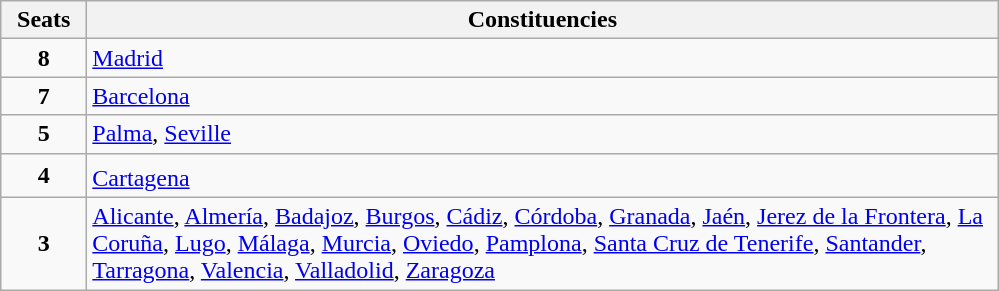<table class="wikitable" style="text-align:left;">
<tr>
<th width="50">Seats</th>
<th width="600">Constituencies</th>
</tr>
<tr>
<td align="center"><strong>8</strong></td>
<td><a href='#'>Madrid</a></td>
</tr>
<tr>
<td align="center"><strong>7</strong></td>
<td><a href='#'>Barcelona</a></td>
</tr>
<tr>
<td align="center"><strong>5</strong></td>
<td><a href='#'>Palma</a>, <a href='#'>Seville</a></td>
</tr>
<tr>
<td align="center"><strong>4</strong></td>
<td><a href='#'>Cartagena</a><sup></sup></td>
</tr>
<tr>
<td align="center"><strong>3</strong></td>
<td><a href='#'>Alicante</a>, <a href='#'>Almería</a>, <a href='#'>Badajoz</a>, <a href='#'>Burgos</a>, <a href='#'>Cádiz</a>, <a href='#'>Córdoba</a>, <a href='#'>Granada</a>, <a href='#'>Jaén</a>, <a href='#'>Jerez de la Frontera</a>, <a href='#'>La Coruña</a>, <a href='#'>Lugo</a>, <a href='#'>Málaga</a>, <a href='#'>Murcia</a>, <a href='#'>Oviedo</a>, <a href='#'>Pamplona</a>, <a href='#'>Santa Cruz de Tenerife</a>, <a href='#'>Santander</a>, <a href='#'>Tarragona</a>, <a href='#'>Valencia</a>, <a href='#'>Valladolid</a>, <a href='#'>Zaragoza</a></td>
</tr>
</table>
